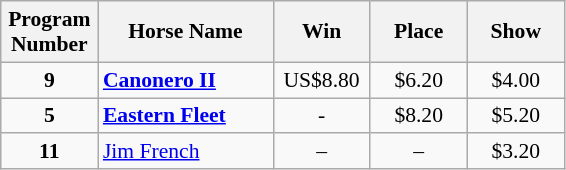<table class="wikitable sortable" style="font-size:90%">
<tr>
<th width="58px">Program <br> Number</th>
<th width="110px">Horse Name <br></th>
<th width="58px">Win <br></th>
<th width="58px">Place <br></th>
<th width="58px">Show <br></th>
</tr>
<tr>
<td align=center><strong>9</strong></td>
<td><strong><a href='#'>Canonero II</a></strong></td>
<td align=center>US$8.80</td>
<td align=center>$6.20</td>
<td align=center>$4.00</td>
</tr>
<tr>
<td align=center><strong>5</strong></td>
<td><strong><a href='#'>Eastern Fleet</a></strong></td>
<td align=center>-</td>
<td align=center>$8.20</td>
<td align=center>$5.20</td>
</tr>
<tr>
<td align=center><strong>11</strong></td>
<td><a href='#'>Jim French</a></td>
<td align=center>–</td>
<td align=center>–</td>
<td align=center>$3.20</td>
</tr>
</table>
